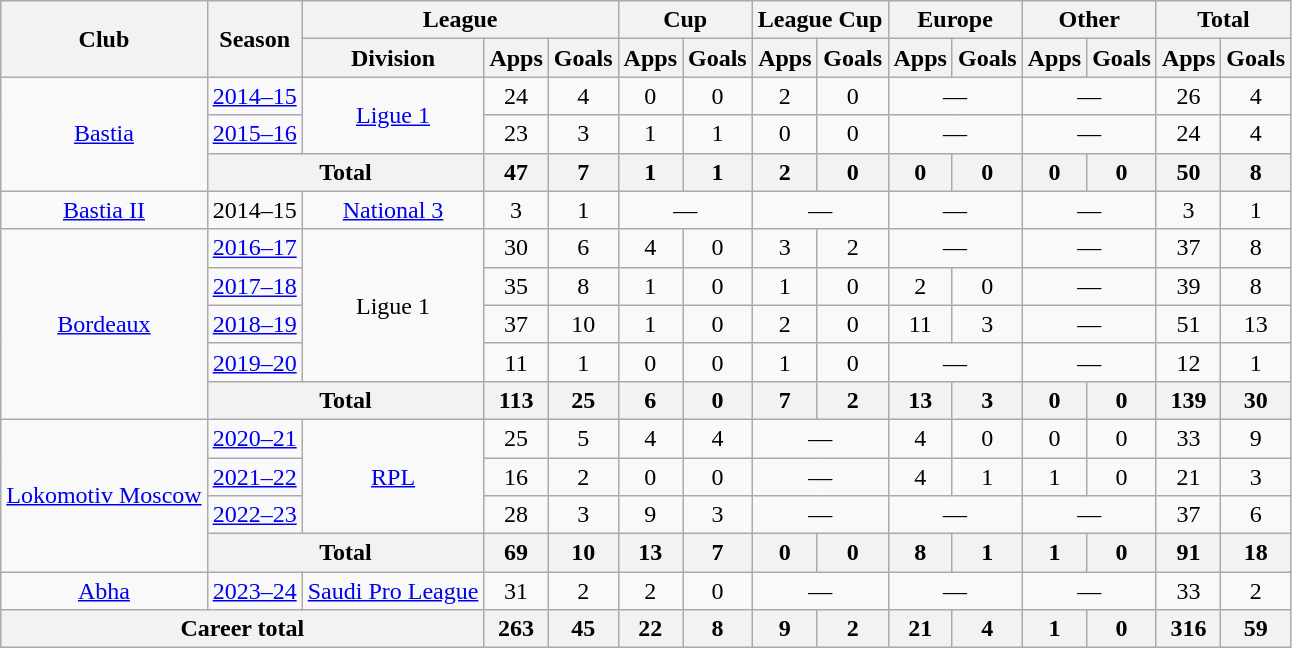<table class="wikitable" style="text-align: center">
<tr>
<th rowspan="2">Club</th>
<th rowspan="2">Season</th>
<th colspan="3">League</th>
<th colspan="2">Cup</th>
<th colspan="2">League Cup</th>
<th colspan="2">Europe</th>
<th colspan="2">Other</th>
<th colspan="2">Total</th>
</tr>
<tr>
<th>Division</th>
<th>Apps</th>
<th>Goals</th>
<th>Apps</th>
<th>Goals</th>
<th>Apps</th>
<th>Goals</th>
<th>Apps</th>
<th>Goals</th>
<th>Apps</th>
<th>Goals</th>
<th>Apps</th>
<th>Goals</th>
</tr>
<tr>
<td rowspan="3"><a href='#'>Bastia</a></td>
<td><a href='#'>2014–15</a></td>
<td rowspan="2"><a href='#'>Ligue 1</a></td>
<td>24</td>
<td>4</td>
<td>0</td>
<td>0</td>
<td>2</td>
<td>0</td>
<td colspan=2>—</td>
<td colspan=2>—</td>
<td>26</td>
<td>4</td>
</tr>
<tr>
<td><a href='#'>2015–16</a></td>
<td>23</td>
<td>3</td>
<td>1</td>
<td>1</td>
<td>0</td>
<td>0</td>
<td colspan=2>—</td>
<td colspan=2>—</td>
<td>24</td>
<td>4</td>
</tr>
<tr>
<th colspan="2">Total</th>
<th>47</th>
<th>7</th>
<th>1</th>
<th>1</th>
<th>2</th>
<th>0</th>
<th>0</th>
<th>0</th>
<th>0</th>
<th>0</th>
<th>50</th>
<th>8</th>
</tr>
<tr>
<td><a href='#'>Bastia II</a></td>
<td>2014–15</td>
<td><a href='#'>National 3</a></td>
<td>3</td>
<td>1</td>
<td colspan=2>—</td>
<td colspan=2>—</td>
<td colspan=2>—</td>
<td colspan=2>—</td>
<td>3</td>
<td>1</td>
</tr>
<tr>
<td rowspan="5"><a href='#'>Bordeaux</a></td>
<td><a href='#'>2016–17</a></td>
<td rowspan="4">Ligue 1</td>
<td>30</td>
<td>6</td>
<td>4</td>
<td>0</td>
<td>3</td>
<td>2</td>
<td colspan=2>—</td>
<td colspan=2>—</td>
<td>37</td>
<td>8</td>
</tr>
<tr>
<td><a href='#'>2017–18</a></td>
<td>35</td>
<td>8</td>
<td>1</td>
<td>0</td>
<td>1</td>
<td>0</td>
<td>2</td>
<td>0</td>
<td colspan=2>—</td>
<td>39</td>
<td>8</td>
</tr>
<tr>
<td><a href='#'>2018–19</a></td>
<td>37</td>
<td>10</td>
<td>1</td>
<td>0</td>
<td>2</td>
<td>0</td>
<td>11</td>
<td>3</td>
<td colspan="2">—</td>
<td>51</td>
<td>13</td>
</tr>
<tr>
<td><a href='#'>2019–20</a></td>
<td>11</td>
<td>1</td>
<td>0</td>
<td>0</td>
<td>1</td>
<td>0</td>
<td colspan="2">—</td>
<td colspan="2">—</td>
<td>12</td>
<td>1</td>
</tr>
<tr>
<th colspan="2">Total</th>
<th>113</th>
<th>25</th>
<th>6</th>
<th>0</th>
<th>7</th>
<th>2</th>
<th>13</th>
<th>3</th>
<th>0</th>
<th>0</th>
<th>139</th>
<th>30</th>
</tr>
<tr>
<td rowspan="4"><a href='#'>Lokomotiv Moscow</a></td>
<td><a href='#'>2020–21</a></td>
<td rowspan="3"><a href='#'>RPL</a></td>
<td>25</td>
<td>5</td>
<td>4</td>
<td>4</td>
<td colspan=2>—</td>
<td>4</td>
<td>0</td>
<td>0</td>
<td>0</td>
<td>33</td>
<td>9</td>
</tr>
<tr>
<td><a href='#'>2021–22</a></td>
<td>16</td>
<td>2</td>
<td>0</td>
<td>0</td>
<td colspan=2>—</td>
<td>4</td>
<td>1</td>
<td>1</td>
<td>0</td>
<td>21</td>
<td>3</td>
</tr>
<tr>
<td><a href='#'>2022–23</a></td>
<td>28</td>
<td>3</td>
<td>9</td>
<td>3</td>
<td colspan=2>—</td>
<td colspan=2>—</td>
<td colspan=2>—</td>
<td>37</td>
<td>6</td>
</tr>
<tr>
<th colspan="2">Total</th>
<th>69</th>
<th>10</th>
<th>13</th>
<th>7</th>
<th>0</th>
<th>0</th>
<th>8</th>
<th>1</th>
<th>1</th>
<th>0</th>
<th>91</th>
<th>18</th>
</tr>
<tr>
<td><a href='#'>Abha</a></td>
<td><a href='#'>2023–24</a></td>
<td><a href='#'>Saudi Pro League</a></td>
<td>31</td>
<td>2</td>
<td>2</td>
<td>0</td>
<td colspan=2>—</td>
<td colspan=2>—</td>
<td colspan=2>—</td>
<td>33</td>
<td>2</td>
</tr>
<tr>
<th colspan="3">Career total</th>
<th>263</th>
<th>45</th>
<th>22</th>
<th>8</th>
<th>9</th>
<th>2</th>
<th>21</th>
<th>4</th>
<th>1</th>
<th>0</th>
<th>316</th>
<th>59</th>
</tr>
</table>
